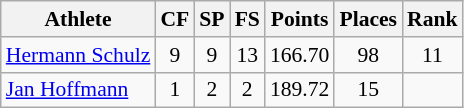<table class="wikitable" style="font-size:90%;">
<tr>
<th>Athlete</th>
<th>CF</th>
<th>SP</th>
<th>FS</th>
<th>Points</th>
<th>Places</th>
<th>Rank</th>
</tr>
<tr align=center>
<td align=left><a href='#'>Hermann Schulz</a></td>
<td>9</td>
<td>9</td>
<td>13</td>
<td>166.70</td>
<td>98</td>
<td>11</td>
</tr>
<tr align=center>
<td align=left><a href='#'>Jan Hoffmann</a></td>
<td>1</td>
<td>2</td>
<td>2</td>
<td>189.72</td>
<td>15</td>
<td></td>
</tr>
</table>
